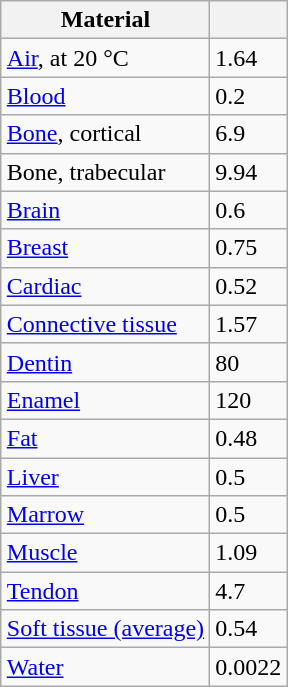<table class="wikitable" style="margin:1em auto;">
<tr>
<th>Material</th>
<th></th>
</tr>
<tr>
<td><a href='#'>Air</a>, at 20 °C</td>
<td>1.64</td>
</tr>
<tr>
<td><a href='#'>Blood</a></td>
<td>0.2</td>
</tr>
<tr>
<td><a href='#'>Bone</a>, cortical</td>
<td>6.9</td>
</tr>
<tr>
<td>Bone, trabecular</td>
<td>9.94</td>
</tr>
<tr>
<td><a href='#'>Brain</a></td>
<td>0.6</td>
</tr>
<tr>
<td><a href='#'>Breast</a></td>
<td>0.75</td>
</tr>
<tr>
<td><a href='#'>Cardiac</a></td>
<td>0.52</td>
</tr>
<tr>
<td><a href='#'>Connective tissue</a></td>
<td>1.57</td>
</tr>
<tr>
<td><a href='#'>Dentin</a></td>
<td>80</td>
</tr>
<tr>
<td><a href='#'>Enamel</a></td>
<td>120</td>
</tr>
<tr>
<td><a href='#'>Fat</a></td>
<td>0.48</td>
</tr>
<tr>
<td><a href='#'>Liver</a></td>
<td>0.5</td>
</tr>
<tr>
<td><a href='#'>Marrow</a></td>
<td>0.5</td>
</tr>
<tr>
<td><a href='#'>Muscle</a></td>
<td>1.09</td>
</tr>
<tr>
<td><a href='#'>Tendon</a></td>
<td>4.7</td>
</tr>
<tr>
<td><a href='#'>Soft tissue (average)</a></td>
<td>0.54</td>
</tr>
<tr>
<td><a href='#'>Water</a></td>
<td>0.0022</td>
</tr>
</table>
